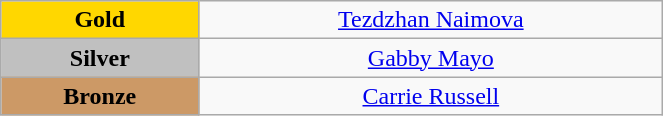<table class="wikitable" style="text-align:center; " width="35%">
<tr>
<td bgcolor="gold"><strong>Gold</strong></td>
<td><a href='#'>Tezdzhan Naimova</a><br>  <small><em></em></small></td>
</tr>
<tr>
<td bgcolor="silver"><strong>Silver</strong></td>
<td><a href='#'>Gabby Mayo</a><br>  <small><em></em></small></td>
</tr>
<tr>
<td bgcolor="CC9966"><strong>Bronze</strong></td>
<td><a href='#'>Carrie Russell</a><br>  <small><em></em></small></td>
</tr>
</table>
